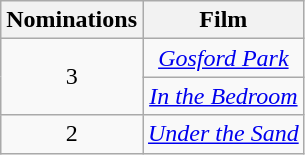<table class="wikitable plainrowheaders" style="text-align:center;">
<tr>
<th scope="col" style="width:55px;">Nominations</th>
<th scope="col" style="text-align:center;">Film</th>
</tr>
<tr>
<td scope=row rowspan=2 style="text-align:center;">3</td>
<td><em><a href='#'>Gosford Park</a></em></td>
</tr>
<tr>
<td><em><a href='#'>In the Bedroom</a></em></td>
</tr>
<tr>
<td scope=row rowspan=1 style="text-align:center;">2</td>
<td><em><a href='#'>Under the Sand</a></em></td>
</tr>
</table>
